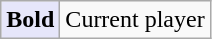<table class=wikitable>
<tr>
<td bgcolor=E6E6FA><strong>Bold</strong></td>
<td>Current player</td>
</tr>
</table>
